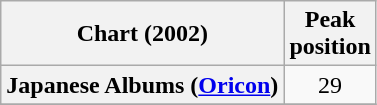<table class="wikitable plainrowheaders" style="text-align:center">
<tr>
<th scope="col">Chart (2002)</th>
<th scope="col">Peak<br>position</th>
</tr>
<tr>
<th scope="row">Japanese Albums (<a href='#'>Oricon</a>)</th>
<td>29</td>
</tr>
<tr>
</tr>
</table>
